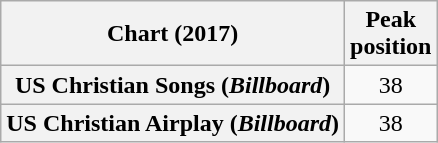<table class="wikitable sortable plainrowheaders" style="text-align:center">
<tr>
<th scope="col">Chart (2017)</th>
<th scope="col">Peak<br>position</th>
</tr>
<tr>
<th scope="row">US Christian Songs (<em>Billboard</em>)</th>
<td>38</td>
</tr>
<tr>
<th scope="row">US Christian Airplay (<em>Billboard</em>)</th>
<td>38</td>
</tr>
</table>
